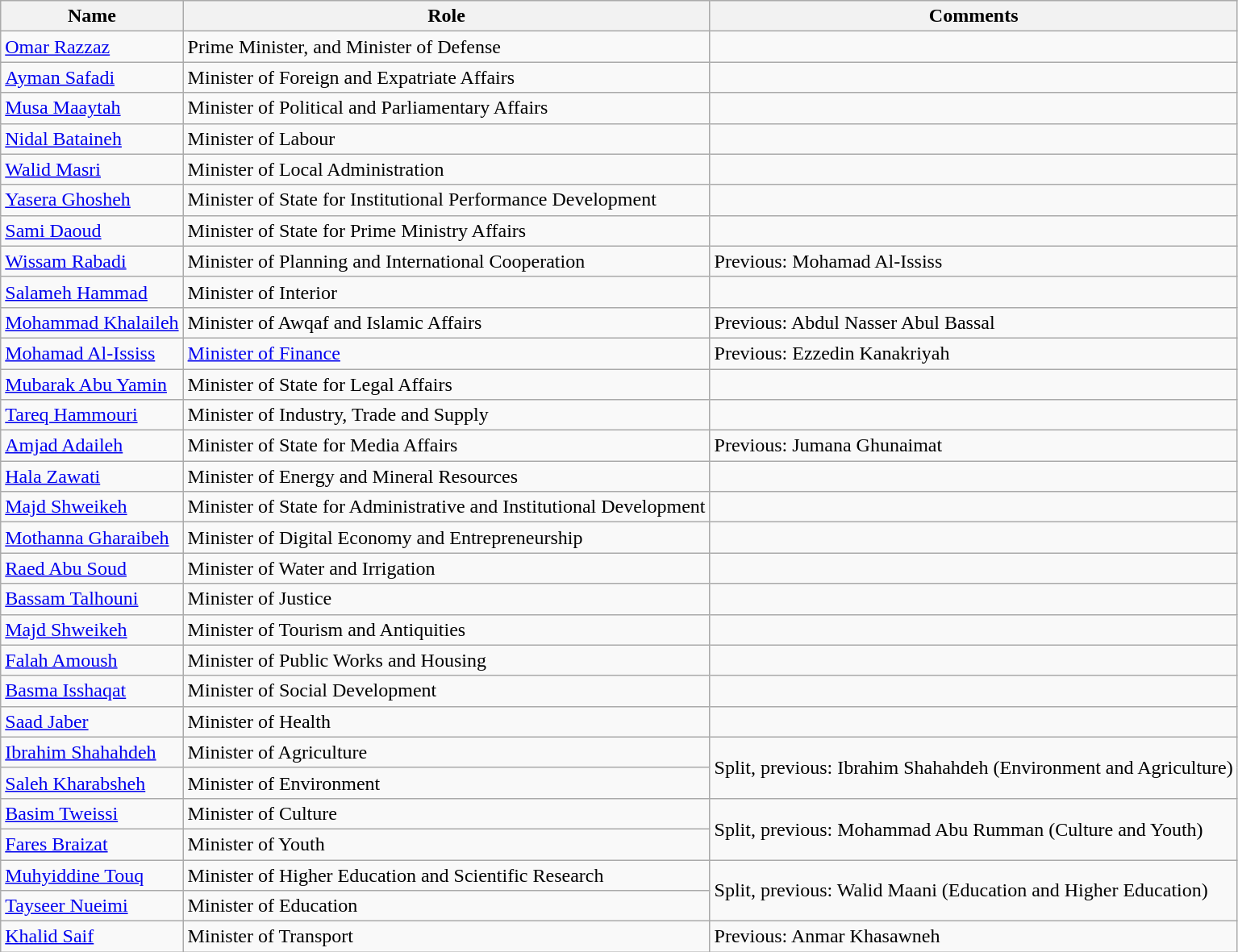<table class="wikitable sortable mw-collapsible">
<tr>
<th>Name</th>
<th>Role</th>
<th>Comments</th>
</tr>
<tr>
<td><a href='#'>Omar Razzaz</a></td>
<td>Prime Minister, and Minister of Defense</td>
<td></td>
</tr>
<tr>
<td><a href='#'>Ayman Safadi</a></td>
<td>Minister of Foreign and Expatriate Affairs</td>
<td></td>
</tr>
<tr>
<td><a href='#'>Musa Maaytah</a></td>
<td>Minister of Political and Parliamentary Affairs</td>
<td></td>
</tr>
<tr>
<td><a href='#'>Nidal Bataineh</a></td>
<td>Minister of Labour</td>
<td></td>
</tr>
<tr>
<td><a href='#'>Walid Masri</a></td>
<td>Minister of Local Administration</td>
<td></td>
</tr>
<tr>
<td><a href='#'>Yasera Ghosheh</a></td>
<td>Minister of State for Institutional Performance Development</td>
<td></td>
</tr>
<tr>
<td><a href='#'>Sami Daoud</a></td>
<td>Minister of State for Prime Ministry Affairs</td>
<td></td>
</tr>
<tr>
<td><a href='#'>Wissam Rabadi</a></td>
<td>Minister of Planning and International Cooperation</td>
<td>Previous: Mohamad Al-Ississ</td>
</tr>
<tr>
<td><a href='#'>Salameh Hammad</a></td>
<td>Minister of Interior</td>
<td></td>
</tr>
<tr>
<td><a href='#'>Mohammad Khalaileh</a></td>
<td>Minister of Awqaf and Islamic Affairs</td>
<td>Previous: Abdul Nasser Abul Bassal</td>
</tr>
<tr>
<td><a href='#'>Mohamad Al-Ississ</a></td>
<td><a href='#'>Minister of Finance</a></td>
<td>Previous: Ezzedin Kanakriyah</td>
</tr>
<tr>
<td><a href='#'>Mubarak Abu Yamin</a></td>
<td>Minister of State for Legal Affairs</td>
<td></td>
</tr>
<tr>
<td><a href='#'>Tareq Hammouri</a></td>
<td>Minister of Industry, Trade and Supply</td>
<td></td>
</tr>
<tr>
<td><a href='#'>Amjad Adaileh</a></td>
<td>Minister of State for Media Affairs</td>
<td>Previous: Jumana Ghunaimat</td>
</tr>
<tr>
<td><a href='#'>Hala Zawati</a></td>
<td>Minister of Energy and Mineral Resources</td>
<td></td>
</tr>
<tr>
<td><a href='#'>Majd Shweikeh</a></td>
<td>Minister of State for Administrative and Institutional Development</td>
<td></td>
</tr>
<tr>
<td><a href='#'>Mothanna Gharaibeh</a></td>
<td>Minister of Digital Economy and Entrepreneurship</td>
<td></td>
</tr>
<tr>
<td><a href='#'>Raed Abu Soud</a></td>
<td>Minister of Water and Irrigation</td>
<td></td>
</tr>
<tr>
<td><a href='#'>Bassam Talhouni</a></td>
<td>Minister of Justice</td>
<td></td>
</tr>
<tr>
<td><a href='#'>Majd Shweikeh</a></td>
<td>Minister of Tourism and Antiquities</td>
<td></td>
</tr>
<tr>
<td><a href='#'>Falah Amoush</a></td>
<td>Minister of Public Works and Housing</td>
<td></td>
</tr>
<tr>
<td><a href='#'>Basma Isshaqat</a></td>
<td>Minister of Social Development</td>
<td></td>
</tr>
<tr>
<td><a href='#'>Saad Jaber</a></td>
<td>Minister of Health</td>
<td></td>
</tr>
<tr>
<td><a href='#'>Ibrahim Shahahdeh</a></td>
<td>Minister of Agriculture</td>
<td rowspan="2">Split, previous: Ibrahim Shahahdeh (Environment and Agriculture)</td>
</tr>
<tr>
<td><a href='#'>Saleh Kharabsheh</a></td>
<td>Minister of Environment</td>
</tr>
<tr>
<td><a href='#'>Basim Tweissi</a></td>
<td>Minister of Culture</td>
<td rowspan="2">Split, previous: Mohammad Abu Rumman (Culture and Youth)</td>
</tr>
<tr>
<td><a href='#'>Fares Braizat</a></td>
<td>Minister of Youth</td>
</tr>
<tr>
<td><a href='#'>Muhyiddine Touq</a></td>
<td>Minister of Higher Education and Scientific Research</td>
<td rowspan="2">Split, previous: Walid Maani (Education and Higher Education)</td>
</tr>
<tr>
<td><a href='#'>Tayseer Nueimi</a></td>
<td>Minister of Education</td>
</tr>
<tr>
<td><a href='#'>Khalid Saif</a></td>
<td>Minister of Transport</td>
<td>Previous: Anmar Khasawneh</td>
</tr>
</table>
